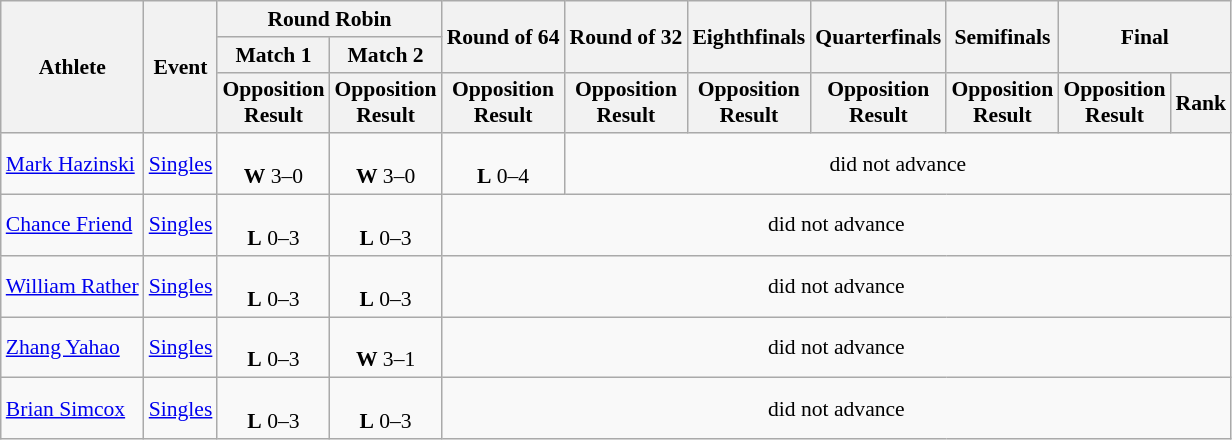<table class="wikitable" border="1" style="font-size:90%">
<tr>
<th rowspan=3>Athlete</th>
<th rowspan=3>Event</th>
<th colspan=2>Round Robin</th>
<th rowspan=2>Round of 64</th>
<th rowspan=2>Round of 32</th>
<th rowspan=2>Eighthfinals</th>
<th rowspan=2>Quarterfinals</th>
<th rowspan=2>Semifinals</th>
<th rowspan=2 colspan=2>Final</th>
</tr>
<tr>
<th>Match 1</th>
<th>Match 2</th>
</tr>
<tr>
<th>Opposition<br>Result</th>
<th>Opposition<br>Result</th>
<th>Opposition<br>Result</th>
<th>Opposition<br>Result</th>
<th>Opposition<br>Result</th>
<th>Opposition<br>Result</th>
<th>Opposition<br>Result</th>
<th>Opposition<br>Result</th>
<th>Rank</th>
</tr>
<tr>
<td><a href='#'>Mark Hazinski</a></td>
<td><a href='#'>Singles</a></td>
<td align=center><br><strong>W</strong> 3–0</td>
<td align=center><br><strong>W</strong> 3–0</td>
<td align=center><br><strong>L</strong> 0–4</td>
<td align=center colspan=6>did not advance</td>
</tr>
<tr>
<td><a href='#'>Chance Friend</a></td>
<td><a href='#'>Singles</a></td>
<td align=center><br><strong>L</strong> 0–3</td>
<td align=center><br><strong>L</strong> 0–3</td>
<td align=center colspan=7>did not advance</td>
</tr>
<tr>
<td><a href='#'>William Rather</a></td>
<td><a href='#'>Singles</a></td>
<td align=center><br><strong>L</strong> 0–3</td>
<td align=center><br><strong>L</strong> 0–3</td>
<td align=center colspan=7>did not advance</td>
</tr>
<tr>
<td><a href='#'>Zhang Yahao</a></td>
<td><a href='#'>Singles</a></td>
<td align=center><br><strong>L</strong> 0–3</td>
<td align=center><br><strong>W</strong> 3–1</td>
<td align=center colspan=7>did not advance</td>
</tr>
<tr>
<td><a href='#'>Brian Simcox</a></td>
<td><a href='#'>Singles</a></td>
<td align=center><br><strong>L</strong> 0–3</td>
<td align=center><br><strong>L</strong> 0–3</td>
<td align=center colspan=7>did not advance</td>
</tr>
</table>
